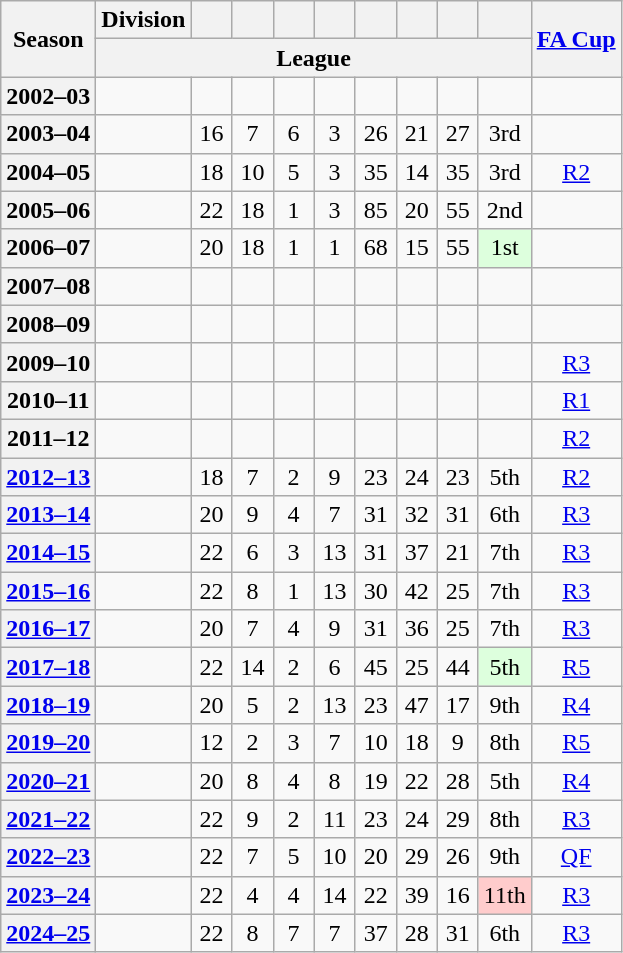<table class="wikitable sortable" style="text-align: center">
<tr>
<th rowspan="2" scope="col">Season</th>
<th scope="col">Division</th>
<th width="20" scope="col" data-sort-type="number"></th>
<th width="20" scope="col" data-sort-type="number"></th>
<th width="20" scope="col" data-sort-type="number"></th>
<th width="20" scope="col" data-sort-type="number"></th>
<th width="20" scope="col" data-sort-type="number"></th>
<th width="20" scope="col" data-sort-type="number"></th>
<th width="20" scope="col" data-sort-type="number"></th>
<th scope="col" data-sort-type="number"></th>
<th rowspan="2" scope="col"><a href='#'>FA Cup</a></th>
</tr>
<tr class="unsortable">
<th colspan="9" scope="col">League</th>
</tr>
<tr>
<th>2002–03</th>
<td></td>
<td></td>
<td></td>
<td></td>
<td></td>
<td></td>
<td></td>
<td></td>
<td></td>
<td></td>
</tr>
<tr>
<th>2003–04</th>
<td></td>
<td>16</td>
<td>7</td>
<td>6</td>
<td>3</td>
<td>26</td>
<td>21</td>
<td>27</td>
<td>3rd</td>
<td></td>
</tr>
<tr>
<th>2004–05</th>
<td></td>
<td>18</td>
<td>10</td>
<td>5</td>
<td>3</td>
<td>35</td>
<td>14</td>
<td>35</td>
<td>3rd</td>
<td><a href='#'>R2</a></td>
</tr>
<tr>
<th>2005–06</th>
<td></td>
<td>22</td>
<td>18</td>
<td>1</td>
<td>3</td>
<td>85</td>
<td>20</td>
<td>55</td>
<td>2nd</td>
<td></td>
</tr>
<tr>
<th>2006–07</th>
<td></td>
<td>20</td>
<td>18</td>
<td>1</td>
<td>1</td>
<td>68</td>
<td>15</td>
<td>55</td>
<td style="background-color:#DFD">1st</td>
<td></td>
</tr>
<tr>
<th>2007–08</th>
<td></td>
<td></td>
<td></td>
<td></td>
<td></td>
<td></td>
<td></td>
<td></td>
<td></td>
<td></td>
</tr>
<tr>
<th>2008–09</th>
<td></td>
<td></td>
<td></td>
<td></td>
<td></td>
<td></td>
<td></td>
<td></td>
<td></td>
<td></td>
</tr>
<tr>
<th>2009–10</th>
<td></td>
<td></td>
<td></td>
<td></td>
<td></td>
<td></td>
<td></td>
<td></td>
<td></td>
<td><a href='#'>R3</a></td>
</tr>
<tr>
<th>2010–11</th>
<td></td>
<td></td>
<td></td>
<td></td>
<td></td>
<td></td>
<td></td>
<td></td>
<td></td>
<td><a href='#'>R1</a></td>
</tr>
<tr>
<th scope="row">2011–12</th>
<td></td>
<td></td>
<td></td>
<td></td>
<td></td>
<td></td>
<td></td>
<td></td>
<td></td>
<td><a href='#'>R2</a></td>
</tr>
<tr>
<th scope="row"><a href='#'>2012–13</a></th>
<td></td>
<td>18</td>
<td>7</td>
<td>2</td>
<td>9</td>
<td>23</td>
<td>24</td>
<td>23</td>
<td>5th</td>
<td><a href='#'>R2</a></td>
</tr>
<tr>
<th scope="row"><a href='#'>2013–14</a></th>
<td></td>
<td>20</td>
<td>9</td>
<td>4</td>
<td>7</td>
<td>31</td>
<td>32</td>
<td>31</td>
<td>6th</td>
<td><a href='#'>R3</a></td>
</tr>
<tr>
<th scope="row"><a href='#'>2014–15</a></th>
<td></td>
<td>22</td>
<td>6</td>
<td>3</td>
<td>13</td>
<td>31</td>
<td>37</td>
<td>21</td>
<td>7th</td>
<td><a href='#'>R3</a></td>
</tr>
<tr>
<th scope="row"><a href='#'>2015–16</a></th>
<td></td>
<td>22</td>
<td>8</td>
<td>1</td>
<td>13</td>
<td>30</td>
<td>42</td>
<td>25</td>
<td>7th</td>
<td><a href='#'>R3</a></td>
</tr>
<tr>
<th scope="row"><a href='#'>2016–17</a></th>
<td></td>
<td>20</td>
<td>7</td>
<td>4</td>
<td>9</td>
<td>31</td>
<td>36</td>
<td>25</td>
<td>7th</td>
<td><a href='#'>R3</a></td>
</tr>
<tr>
<th scope="row"><a href='#'>2017–18</a></th>
<td></td>
<td>22</td>
<td>14</td>
<td>2</td>
<td>6</td>
<td>45</td>
<td>25</td>
<td>44</td>
<td style="background-color:#DFD">5th</td>
<td><a href='#'>R5</a></td>
</tr>
<tr>
<th scope="row"><a href='#'>2018–19</a></th>
<td></td>
<td>20</td>
<td>5</td>
<td>2</td>
<td>13</td>
<td>23</td>
<td>47</td>
<td>17</td>
<td>9th</td>
<td><a href='#'>R4</a></td>
</tr>
<tr>
<th scope="row"><a href='#'>2019–20</a></th>
<td></td>
<td>12</td>
<td>2</td>
<td>3</td>
<td>7</td>
<td>10</td>
<td>18</td>
<td>9</td>
<td>8th</td>
<td><a href='#'>R5</a></td>
</tr>
<tr>
<th scope="row"><a href='#'>2020–21</a></th>
<td></td>
<td>20</td>
<td>8</td>
<td>4</td>
<td>8</td>
<td>19</td>
<td>22</td>
<td>28</td>
<td>5th</td>
<td><a href='#'>R4</a></td>
</tr>
<tr>
<th scope="row"><a href='#'>2021–22</a></th>
<td></td>
<td>22</td>
<td>9</td>
<td>2</td>
<td>11</td>
<td>23</td>
<td>24</td>
<td>29</td>
<td>8th</td>
<td><a href='#'>R3</a></td>
</tr>
<tr>
<th scope="row"><a href='#'>2022–23</a></th>
<td></td>
<td>22</td>
<td>7</td>
<td>5</td>
<td>10</td>
<td>20</td>
<td>29</td>
<td>26</td>
<td>9th</td>
<td><a href='#'>QF</a></td>
</tr>
<tr>
<th scope="row"><a href='#'>2023–24</a></th>
<td></td>
<td>22</td>
<td>4</td>
<td>4</td>
<td>14</td>
<td>22</td>
<td>39</td>
<td>16</td>
<td style="background-color:#FCC">11th</td>
<td><a href='#'>R3</a></td>
</tr>
<tr>
<th scope="row"><a href='#'>2024–25</a></th>
<td></td>
<td>22</td>
<td>8</td>
<td>7</td>
<td>7</td>
<td>37</td>
<td>28</td>
<td>31</td>
<td>6th</td>
<td><a href='#'>R3</a></td>
</tr>
</table>
